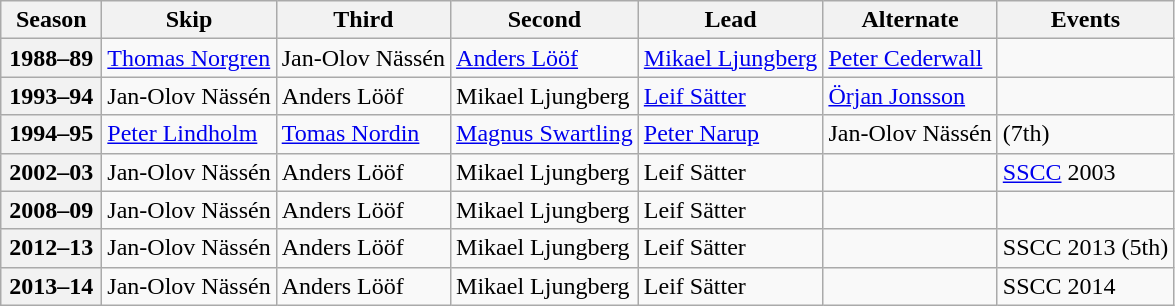<table class="wikitable">
<tr>
<th scope="col" width=60>Season</th>
<th scope="col">Skip</th>
<th scope="col">Third</th>
<th scope="col">Second</th>
<th scope="col">Lead</th>
<th scope="col">Alternate</th>
<th scope="col">Events</th>
</tr>
<tr>
<th scope="row">1988–89</th>
<td><a href='#'>Thomas Norgren</a></td>
<td>Jan-Olov Nässén</td>
<td><a href='#'>Anders Lööf</a></td>
<td><a href='#'>Mikael Ljungberg</a></td>
<td><a href='#'>Peter Cederwall</a></td>
<td> </td>
</tr>
<tr>
<th scope="row">1993–94</th>
<td>Jan-Olov Nässén</td>
<td>Anders Lööf</td>
<td>Mikael Ljungberg</td>
<td><a href='#'>Leif Sätter</a></td>
<td><a href='#'>Örjan Jonsson</a></td>
<td> </td>
</tr>
<tr>
<th scope="row">1994–95</th>
<td><a href='#'>Peter Lindholm</a></td>
<td><a href='#'>Tomas Nordin</a></td>
<td><a href='#'>Magnus Swartling</a></td>
<td><a href='#'>Peter Narup</a></td>
<td>Jan-Olov Nässén</td>
<td> (7th)</td>
</tr>
<tr>
<th scope="row">2002–03</th>
<td>Jan-Olov Nässén</td>
<td>Anders Lööf</td>
<td>Mikael Ljungberg</td>
<td>Leif Sätter</td>
<td></td>
<td><a href='#'>SSCC</a> 2003 </td>
</tr>
<tr>
<th scope="row">2008–09</th>
<td>Jan-Olov Nässén</td>
<td>Anders Lööf</td>
<td>Mikael Ljungberg</td>
<td>Leif Sätter</td>
<td></td>
<td></td>
</tr>
<tr>
<th scope="row">2012–13</th>
<td>Jan-Olov Nässén</td>
<td>Anders Lööf</td>
<td>Mikael Ljungberg</td>
<td>Leif Sätter</td>
<td></td>
<td>SSCC 2013 (5th)</td>
</tr>
<tr>
<th scope="row">2013–14</th>
<td>Jan-Olov Nässén</td>
<td>Anders Lööf</td>
<td>Mikael Ljungberg</td>
<td>Leif Sätter</td>
<td></td>
<td>SSCC 2014 </td>
</tr>
</table>
